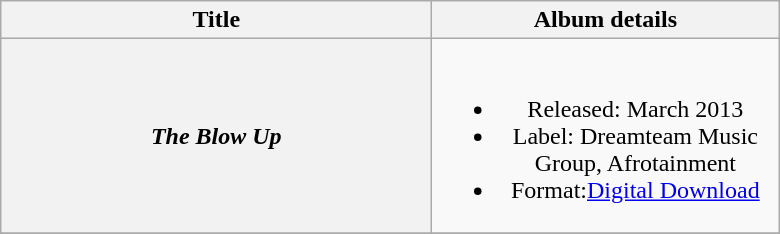<table class="wikitable plainrowheaders" style="text-align:center;" border="2">
<tr>
<th scope="col" rowspan="1" style="width:17.5em;">Title</th>
<th scope="col" rowspan="1" style="width:14em;">Album details</th>
</tr>
<tr>
<th scope="row"><em>The Blow Up</em></th>
<td style=><br><ul><li>Released: March 2013</li><li>Label: Dreamteam Music Group, Afrotainment</li><li>Format:<a href='#'>Digital Download</a></li></ul></td>
</tr>
<tr>
</tr>
</table>
